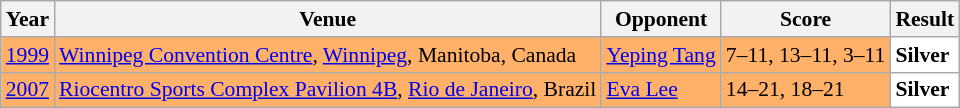<table class="sortable wikitable" style="font-size: 90%;">
<tr>
<th>Year</th>
<th>Venue</th>
<th>Opponent</th>
<th>Score</th>
<th>Result</th>
</tr>
<tr style="background:#FFB069">
<td align="center"><a href='#'>1999</a></td>
<td align="left"><a href='#'>Winnipeg Convention Centre</a>, <a href='#'>Winnipeg</a>, Manitoba, Canada</td>
<td align="left"> <a href='#'>Yeping Tang</a></td>
<td align="left">7–11, 13–11, 3–11</td>
<td style="text-align:left; background:white"> <strong>Silver</strong></td>
</tr>
<tr style="background:#FFB069">
<td align="center"><a href='#'>2007</a></td>
<td align="left"><a href='#'>Riocentro Sports Complex Pavilion 4B</a>, <a href='#'>Rio de Janeiro</a>, Brazil</td>
<td align="left"> <a href='#'>Eva Lee</a></td>
<td align="left">14–21, 18–21</td>
<td style="text-align:left; background:white"> <strong>Silver</strong></td>
</tr>
</table>
